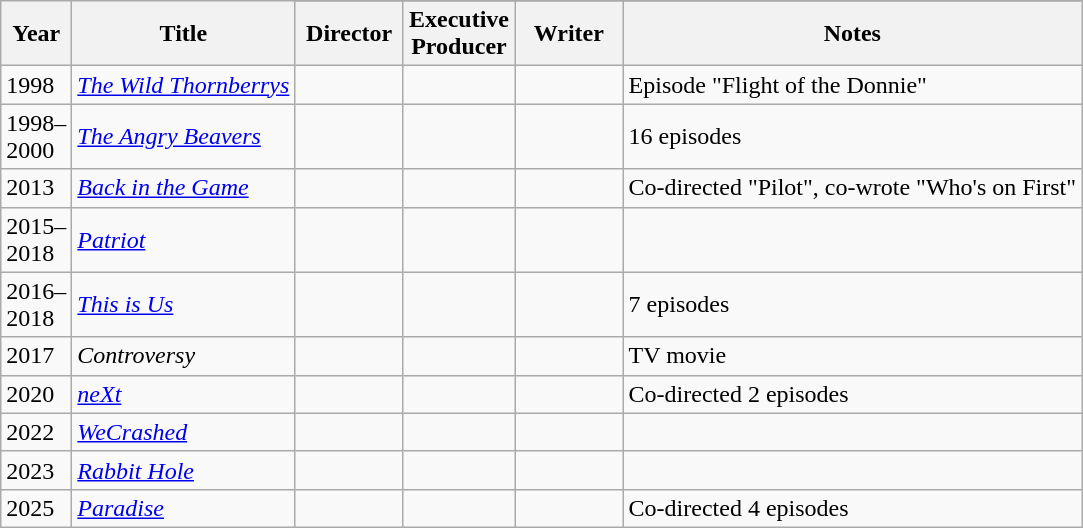<table class="wikitable plainrowheaders">
<tr>
<th rowspan="2" style="width:33px;">Year</th>
<th rowspan="2">Title</th>
</tr>
<tr>
<th width=65>Director</th>
<th width=65>Executive<br>Producer</th>
<th width=65>Writer</th>
<th scope="col">Notes</th>
</tr>
<tr>
<td>1998</td>
<td><em><a href='#'>The Wild Thornberrys</a></em></td>
<td></td>
<td></td>
<td></td>
<td>Episode "Flight of the Donnie"</td>
</tr>
<tr>
<td>1998–2000</td>
<td><em><a href='#'>The Angry Beavers</a></em></td>
<td></td>
<td></td>
<td></td>
<td>16 episodes</td>
</tr>
<tr>
<td>2013</td>
<td><em><a href='#'>Back in the Game</a></em></td>
<td></td>
<td></td>
<td></td>
<td>Co-directed "Pilot", co-wrote "Who's on First"</td>
</tr>
<tr>
<td>2015–2018</td>
<td><em><a href='#'>Patriot</a></em></td>
<td></td>
<td></td>
<td></td>
<td></td>
</tr>
<tr>
<td>2016–2018</td>
<td><em><a href='#'>This is Us</a></em></td>
<td></td>
<td></td>
<td></td>
<td>7 episodes</td>
</tr>
<tr>
<td>2017</td>
<td><em>Controversy</em></td>
<td></td>
<td></td>
<td></td>
<td>TV movie</td>
</tr>
<tr>
<td>2020</td>
<td><em><a href='#'>neXt</a></em></td>
<td></td>
<td></td>
<td></td>
<td>Co-directed 2 episodes</td>
</tr>
<tr>
<td>2022</td>
<td><em><a href='#'>WeCrashed</a></em></td>
<td></td>
<td></td>
<td></td>
<td></td>
</tr>
<tr>
<td>2023</td>
<td><em><a href='#'>Rabbit Hole</a></em></td>
<td></td>
<td></td>
<td></td>
<td></td>
</tr>
<tr>
<td>2025</td>
<td><em><a href='#'>Paradise</a></em></td>
<td></td>
<td></td>
<td></td>
<td>Co-directed 4 episodes</td>
</tr>
</table>
